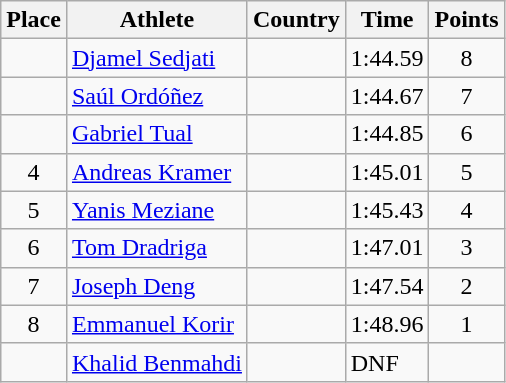<table class="wikitable">
<tr>
<th>Place</th>
<th>Athlete</th>
<th>Country</th>
<th>Time</th>
<th>Points</th>
</tr>
<tr>
<td align=center></td>
<td><a href='#'>Djamel Sedjati</a></td>
<td></td>
<td>1:44.59</td>
<td align=center>8</td>
</tr>
<tr>
<td align=center></td>
<td><a href='#'>Saúl Ordóñez</a></td>
<td></td>
<td>1:44.67</td>
<td align=center>7</td>
</tr>
<tr>
<td align=center></td>
<td><a href='#'>Gabriel Tual</a></td>
<td></td>
<td>1:44.85</td>
<td align=center>6</td>
</tr>
<tr>
<td align=center>4</td>
<td><a href='#'>Andreas Kramer</a></td>
<td></td>
<td>1:45.01</td>
<td align=center>5</td>
</tr>
<tr>
<td align=center>5</td>
<td><a href='#'>Yanis Meziane</a></td>
<td></td>
<td>1:45.43</td>
<td align=center>4</td>
</tr>
<tr>
<td align=center>6</td>
<td><a href='#'>Tom Dradriga</a></td>
<td></td>
<td>1:47.01</td>
<td align=center>3</td>
</tr>
<tr>
<td align=center>7</td>
<td><a href='#'>Joseph Deng</a></td>
<td></td>
<td>1:47.54</td>
<td align=center>2</td>
</tr>
<tr>
<td align=center>8</td>
<td><a href='#'>Emmanuel Korir</a></td>
<td></td>
<td>1:48.96</td>
<td align=center>1</td>
</tr>
<tr>
<td align=center></td>
<td><a href='#'>Khalid Benmahdi</a></td>
<td></td>
<td>DNF</td>
<td align=center></td>
</tr>
</table>
